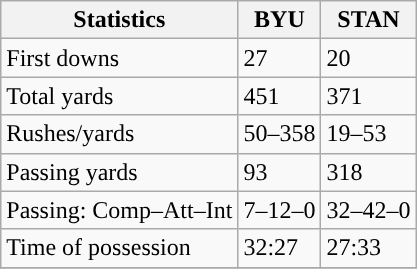<table class="wikitable" style="float: left;">
<tr>
<th>Statistics</th>
<th>BYU</th>
<th>STAN</th>
</tr>
<tr>
<td>First downs</td>
<td>27</td>
<td>20</td>
</tr>
<tr>
<td>Total yards</td>
<td>451</td>
<td>371</td>
</tr>
<tr>
<td>Rushes/yards</td>
<td>50–358</td>
<td>19–53</td>
</tr>
<tr>
<td>Passing yards</td>
<td>93</td>
<td>318</td>
</tr>
<tr>
<td>Passing: Comp–Att–Int</td>
<td>7–12–0</td>
<td>32–42–0</td>
</tr>
<tr>
<td>Time of possession</td>
<td>32:27</td>
<td>27:33</td>
</tr>
<tr>
</tr>
</table>
